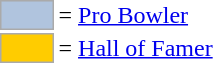<table>
<tr>
<td style="background-color:lightsteelblue; border:1px solid #aaaaaa; width:2em;"></td>
<td>= <a href='#'>Pro Bowler</a></td>
</tr>
<tr>
<td style="background-color:#FFCC00; border:1px solid #aaaaaa; width:2em;"></td>
<td>= <a href='#'>Hall of Famer</a></td>
</tr>
</table>
